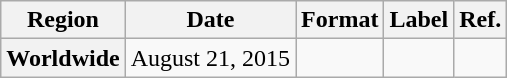<table class="wikitable plainrowheaders">
<tr>
<th scope="col">Region</th>
<th scope="col">Date</th>
<th scope="col">Format</th>
<th scope="col">Label</th>
<th scope="col">Ref.</th>
</tr>
<tr>
<th scope="row">Worldwide</th>
<td>August 21, 2015</td>
<td></td>
<td></td>
<td></td>
</tr>
</table>
